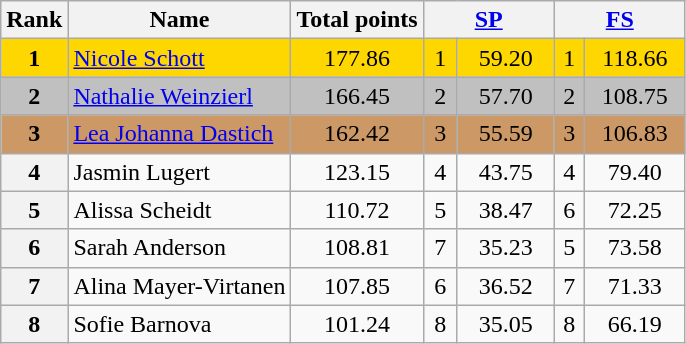<table class="wikitable sortable">
<tr>
<th>Rank</th>
<th>Name</th>
<th>Total points</th>
<th colspan="2" width="80px"><a href='#'>SP</a></th>
<th colspan="2" width="80px"><a href='#'>FS</a></th>
</tr>
<tr bgcolor="gold">
<td align="center"><strong>1</strong></td>
<td><a href='#'>Nicole Schott</a></td>
<td align="center">177.86</td>
<td align="center">1</td>
<td align="center">59.20</td>
<td align="center">1</td>
<td align="center">118.66</td>
</tr>
<tr bgcolor="silver">
<td align="center"><strong>2</strong></td>
<td><a href='#'>Nathalie Weinzierl</a></td>
<td align="center">166.45</td>
<td align="center">2</td>
<td align="center">57.70</td>
<td align="center">2</td>
<td align="center">108.75</td>
</tr>
<tr bgcolor="cc9966">
<td align="center"><strong>3</strong></td>
<td><a href='#'>Lea Johanna Dastich</a></td>
<td align="center">162.42</td>
<td align="center">3</td>
<td align="center">55.59</td>
<td align="center">3</td>
<td align="center">106.83</td>
</tr>
<tr>
<th>4</th>
<td>Jasmin Lugert</td>
<td align="center">123.15</td>
<td align="center">4</td>
<td align="center">43.75</td>
<td align="center">4</td>
<td align="center">79.40</td>
</tr>
<tr>
<th>5</th>
<td>Alissa Scheidt</td>
<td align="center">110.72</td>
<td align="center">5</td>
<td align="center">38.47</td>
<td align="center">6</td>
<td align="center">72.25</td>
</tr>
<tr>
<th>6</th>
<td>Sarah Anderson</td>
<td align="center">108.81</td>
<td align="center">7</td>
<td align="center">35.23</td>
<td align="center">5</td>
<td align="center">73.58</td>
</tr>
<tr>
<th>7</th>
<td>Alina Mayer-Virtanen</td>
<td align="center">107.85</td>
<td align="center">6</td>
<td align="center">36.52</td>
<td align="center">7</td>
<td align="center">71.33</td>
</tr>
<tr>
<th>8</th>
<td>Sofie Barnova</td>
<td align="center">101.24</td>
<td align="center">8</td>
<td align="center">35.05</td>
<td align="center">8</td>
<td align="center">66.19</td>
</tr>
</table>
